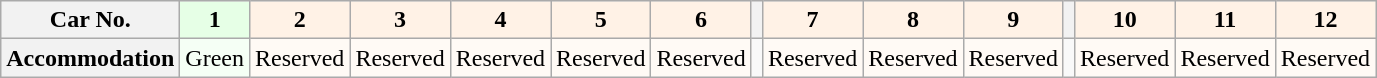<table class="wikitable">
<tr>
<th>Car No.</th>
<th style="background: #E6FFE6">1</th>
<th style="background: #FFF2E6">2</th>
<th style="background: #FFF2E6">3</th>
<th style="background: #FFF2E6">4</th>
<th style="background: #FFF2E6">5</th>
<th style="background: #FFF2E6">6</th>
<th></th>
<th style="background: #FFF2E6">7</th>
<th style="background: #FFF2E6">8</th>
<th style="background: #FFF2E6">9</th>
<th></th>
<th style="background: #FFF2E6">10</th>
<th style="background: #FFF2E6">11</th>
<th style="background: #FFF2E6">12</th>
</tr>
<tr>
<th>Accommodation</th>
<td style="background: #F5FFF5">Green</td>
<td style="background: #FFFAF5">Reserved</td>
<td style="background: #FFFAF5">Reserved</td>
<td style="background: #FFFAF5">Reserved</td>
<td style="background: #FFFAF5">Reserved</td>
<td style="background: #FFFAF5">Reserved</td>
<td></td>
<td style="background: #FFFAF5">Reserved</td>
<td style="background: #FFFAF5">Reserved</td>
<td style="background: #FFFAF5">Reserved</td>
<td></td>
<td style="background: #FFFAF5">Reserved</td>
<td style="background: #FFFAF5">Reserved</td>
<td style="background: #FFFAF5">Reserved</td>
</tr>
</table>
